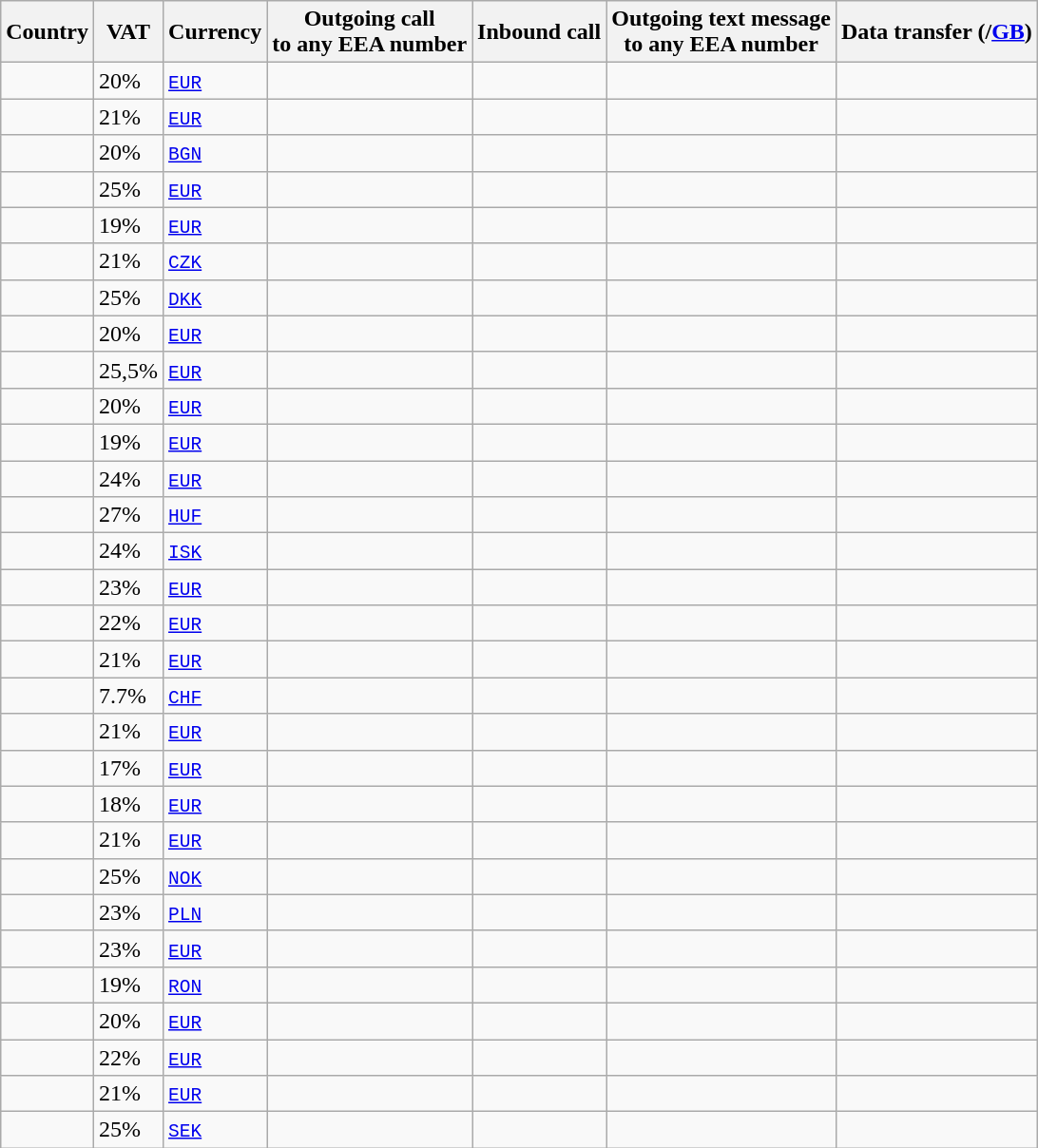<table class="wikitable">
<tr>
<th>Country</th>
<th>VAT</th>
<th>Currency</th>
<th>Outgoing call<br>to any EEA number</th>
<th>Inbound call</th>
<th>Outgoing text message<br>to any EEA number</th>
<th>Data transfer (/<a href='#'>GB</a>)</th>
</tr>
<tr>
<td></td>
<td>20%</td>
<td><code><a href='#'>EUR</a></code></td>
<td></td>
<td></td>
<td></td>
<td></td>
</tr>
<tr>
<td></td>
<td>21%</td>
<td><code><a href='#'>EUR</a></code></td>
<td></td>
<td></td>
<td></td>
<td></td>
</tr>
<tr>
<td></td>
<td>20%</td>
<td><code><a href='#'>BGN</a></code></td>
<td></td>
<td></td>
<td></td>
<td></td>
</tr>
<tr>
<td></td>
<td>25%</td>
<td><code><a href='#'>EUR</a></code></td>
<td></td>
<td></td>
<td></td>
<td></td>
</tr>
<tr>
<td></td>
<td>19%</td>
<td><code><a href='#'>EUR</a></code></td>
<td></td>
<td></td>
<td></td>
<td></td>
</tr>
<tr>
<td></td>
<td>21%</td>
<td><code><a href='#'>CZK</a></code></td>
<td></td>
<td></td>
<td></td>
<td></td>
</tr>
<tr>
<td></td>
<td>25%</td>
<td><code><a href='#'>DKK</a></code></td>
<td></td>
<td></td>
<td></td>
<td></td>
</tr>
<tr>
<td></td>
<td>20%</td>
<td><code><a href='#'>EUR</a></code></td>
<td></td>
<td></td>
<td></td>
<td></td>
</tr>
<tr>
<td></td>
<td>25,5%</td>
<td><code><a href='#'>EUR</a></code></td>
<td></td>
<td></td>
<td></td>
<td></td>
</tr>
<tr>
<td></td>
<td>20%</td>
<td><code><a href='#'>EUR</a></code></td>
<td></td>
<td></td>
<td></td>
<td></td>
</tr>
<tr>
<td></td>
<td>19%</td>
<td><code><a href='#'>EUR</a></code></td>
<td></td>
<td></td>
<td></td>
<td></td>
</tr>
<tr>
<td></td>
<td>24%</td>
<td><code><a href='#'>EUR</a></code></td>
<td></td>
<td></td>
<td></td>
<td></td>
</tr>
<tr>
<td></td>
<td>27%</td>
<td><code><a href='#'>HUF</a></code></td>
<td></td>
<td></td>
<td></td>
<td></td>
</tr>
<tr>
<td></td>
<td>24%</td>
<td><code><a href='#'>ISK</a></code></td>
<td></td>
<td></td>
<td></td>
<td></td>
</tr>
<tr>
<td></td>
<td>23%</td>
<td><code><a href='#'>EUR</a></code></td>
<td></td>
<td></td>
<td></td>
<td></td>
</tr>
<tr>
<td></td>
<td>22%</td>
<td><code><a href='#'>EUR</a></code></td>
<td></td>
<td></td>
<td></td>
<td></td>
</tr>
<tr>
<td></td>
<td>21%</td>
<td><code><a href='#'>EUR</a></code></td>
<td></td>
<td></td>
<td></td>
<td></td>
</tr>
<tr>
<td></td>
<td>7.7%</td>
<td><code><a href='#'>CHF</a></code></td>
<td></td>
<td></td>
<td></td>
<td></td>
</tr>
<tr>
<td></td>
<td>21%</td>
<td><code><a href='#'>EUR</a></code></td>
<td></td>
<td></td>
<td></td>
<td></td>
</tr>
<tr>
<td></td>
<td>17%</td>
<td><code><a href='#'>EUR</a></code></td>
<td></td>
<td></td>
<td></td>
<td></td>
</tr>
<tr>
<td></td>
<td>18%</td>
<td><code><a href='#'>EUR</a></code></td>
<td></td>
<td></td>
<td></td>
<td></td>
</tr>
<tr>
<td></td>
<td>21%</td>
<td><code><a href='#'>EUR</a></code></td>
<td></td>
<td></td>
<td></td>
<td></td>
</tr>
<tr>
<td></td>
<td>25%</td>
<td><code><a href='#'>NOK</a></code></td>
<td></td>
<td></td>
<td></td>
<td></td>
</tr>
<tr>
<td></td>
<td>23%</td>
<td><code><a href='#'>PLN</a></code></td>
<td></td>
<td></td>
<td></td>
<td></td>
</tr>
<tr>
<td></td>
<td>23%</td>
<td><code><a href='#'>EUR</a></code></td>
<td></td>
<td></td>
<td></td>
<td></td>
</tr>
<tr>
<td></td>
<td>19%</td>
<td><code><a href='#'>RON</a></code></td>
<td></td>
<td></td>
<td></td>
<td></td>
</tr>
<tr>
<td></td>
<td>20%</td>
<td><code><a href='#'>EUR</a></code></td>
<td></td>
<td></td>
<td></td>
<td></td>
</tr>
<tr>
<td></td>
<td>22%</td>
<td><code><a href='#'>EUR</a></code></td>
<td></td>
<td></td>
<td></td>
<td></td>
</tr>
<tr>
<td></td>
<td>21%</td>
<td><code><a href='#'>EUR</a></code></td>
<td></td>
<td></td>
<td></td>
<td></td>
</tr>
<tr>
<td></td>
<td>25%</td>
<td><code><a href='#'>SEK</a></code></td>
<td></td>
<td></td>
<td></td>
<td></td>
</tr>
</table>
